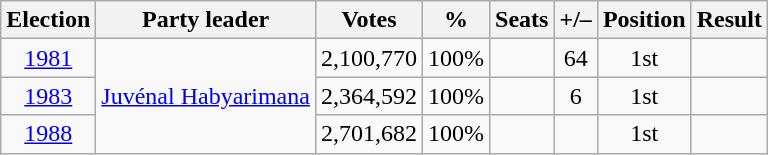<table class=wikitable style=text-align:center>
<tr>
<th>Election</th>
<th>Party leader</th>
<th>Votes</th>
<th>%</th>
<th>Seats</th>
<th>+/–</th>
<th>Position</th>
<th><strong>Result</strong></th>
</tr>
<tr>
<td><a href='#'>1981</a></td>
<td rowspan="3"><a href='#'>Juvénal Habyarimana</a></td>
<td>2,100,770</td>
<td>100%</td>
<td></td>
<td> 64</td>
<td> 1st</td>
<td></td>
</tr>
<tr>
<td><a href='#'>1983</a></td>
<td>2,364,592</td>
<td>100%</td>
<td></td>
<td> 6</td>
<td> 1st</td>
<td></td>
</tr>
<tr>
<td><a href='#'>1988</a></td>
<td>2,701,682</td>
<td>100%</td>
<td></td>
<td></td>
<td> 1st</td>
<td></td>
</tr>
</table>
